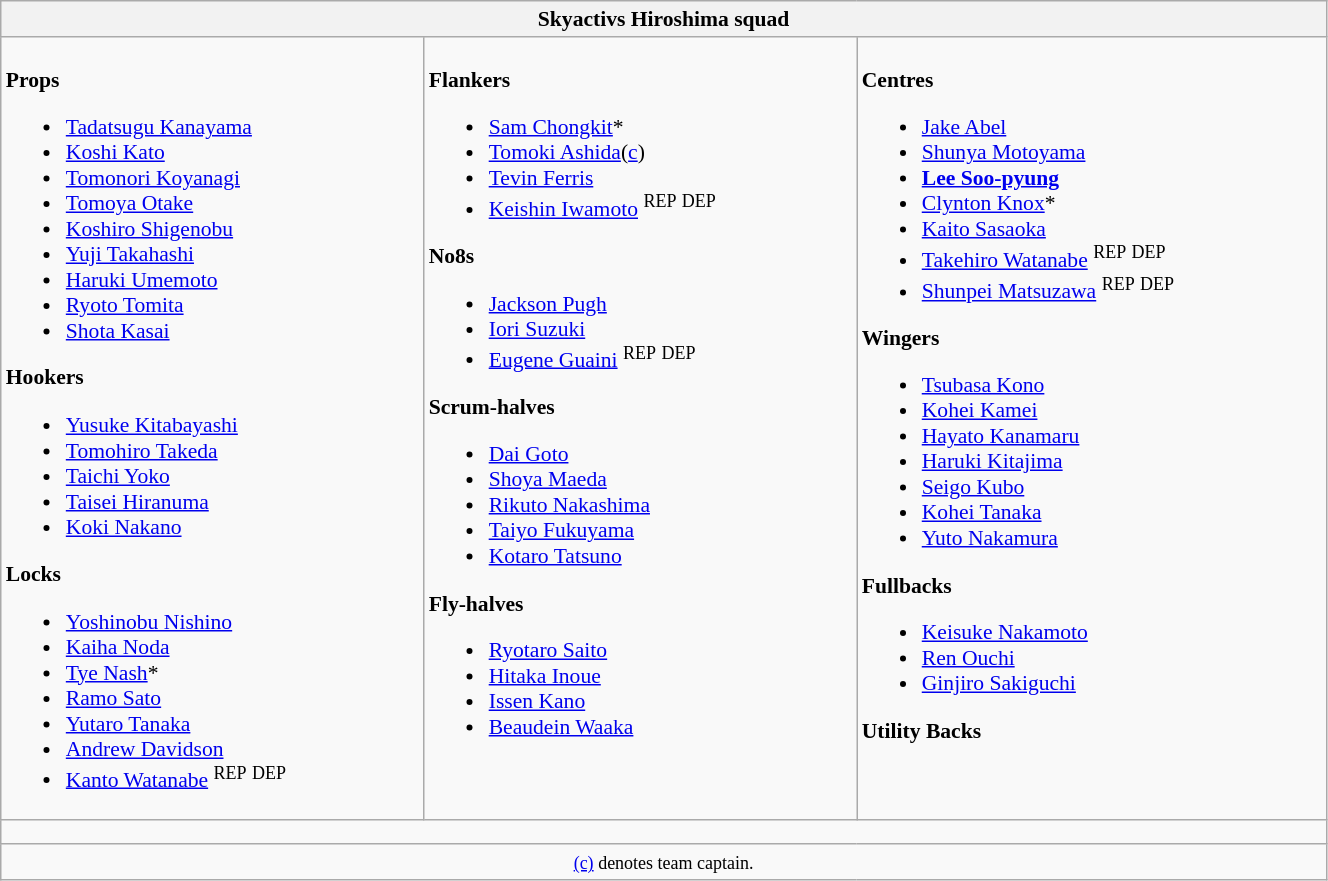<table class="wikitable" style="text-align:left; font-size:90%; width:70%">
<tr>
<th colspan="100%">Skyactivs Hiroshima squad</th>
</tr>
<tr valign="top">
<td><br><strong>Props</strong><ul><li> <a href='#'>Tadatsugu Kanayama</a></li><li> <a href='#'>Koshi Kato</a></li><li> <a href='#'>Tomonori Koyanagi</a></li><li> <a href='#'>Tomoya Otake</a></li><li> <a href='#'>Koshiro Shigenobu</a></li><li> <a href='#'>Yuji Takahashi</a></li><li> <a href='#'>Haruki Umemoto</a></li><li> <a href='#'>Ryoto Tomita</a></li><li> <a href='#'>Shota Kasai</a></li></ul><strong>Hookers</strong><ul><li> <a href='#'>Yusuke Kitabayashi</a></li><li> <a href='#'>Tomohiro Takeda</a></li><li> <a href='#'>Taichi Yoko</a></li><li> <a href='#'>Taisei Hiranuma</a></li><li> <a href='#'>Koki Nakano</a></li></ul><strong>Locks</strong><ul><li> <a href='#'>Yoshinobu Nishino</a></li><li> <a href='#'>Kaiha Noda</a></li><li> <a href='#'>Tye Nash</a>*</li><li> <a href='#'>Ramo Sato</a></li><li> <a href='#'>Yutaro Tanaka</a></li><li> <a href='#'>Andrew Davidson</a></li><li> <a href='#'>Kanto Watanabe</a> <sup>REP</sup> <sup>DEP</sup></li></ul></td>
<td><br><strong>Flankers</strong><ul><li> <a href='#'>Sam Chongkit</a>*</li><li> <a href='#'>Tomoki Ashida</a>(<a href='#'>c</a>)</li><li> <a href='#'>Tevin Ferris</a></li><li> <a href='#'>Keishin Iwamoto</a> <sup>REP</sup> <sup>DEP</sup></li></ul><strong>No8s</strong><ul><li> <a href='#'>Jackson Pugh</a></li><li> <a href='#'>Iori Suzuki</a></li><li> <a href='#'>Eugene Guaini</a> <sup>REP</sup> <sup>DEP</sup></li></ul><strong>Scrum-halves</strong><ul><li> <a href='#'>Dai Goto</a></li><li> <a href='#'>Shoya Maeda</a></li><li> <a href='#'>Rikuto Nakashima</a></li><li> <a href='#'>Taiyo Fukuyama</a></li><li> <a href='#'>Kotaro Tatsuno</a></li></ul><strong>Fly-halves</strong><ul><li> <a href='#'>Ryotaro Saito</a></li><li> <a href='#'>Hitaka Inoue</a></li><li> <a href='#'>Issen Kano</a></li><li> <a href='#'>Beaudein Waaka</a></li></ul></td>
<td><br><strong>Centres</strong><ul><li> <a href='#'>Jake Abel</a></li><li> <a href='#'>Shunya Motoyama</a></li><li> <strong><a href='#'>Lee Soo-pyung</a></strong></li><li> <a href='#'>Clynton Knox</a>*</li><li> <a href='#'>Kaito Sasaoka</a></li><li> <a href='#'>Takehiro Watanabe</a> <sup>REP</sup> <sup>DEP</sup></li><li> <a href='#'>Shunpei Matsuzawa</a> <sup>REP</sup> <sup>DEP</sup></li></ul><strong>Wingers</strong><ul><li> <a href='#'>Tsubasa Kono</a></li><li> <a href='#'>Kohei Kamei</a></li><li> <a href='#'>Hayato Kanamaru</a></li><li> <a href='#'>Haruki Kitajima</a></li><li> <a href='#'>Seigo Kubo</a></li><li> <a href='#'>Kohei Tanaka</a></li><li> <a href='#'>Yuto Nakamura</a></li></ul><strong>Fullbacks</strong><ul><li> <a href='#'>Keisuke Nakamoto</a></li><li> <a href='#'>Ren Ouchi</a></li><li> <a href='#'>Ginjiro Sakiguchi</a></li></ul><strong> Utility Backs</strong></td>
</tr>
<tr>
<td colspan="100%" style="height: 10px;"></td>
</tr>
<tr>
<td colspan="100%" style="text-align:center;"><small><a href='#'>(c)</a> denotes team captain.</small></td>
</tr>
</table>
